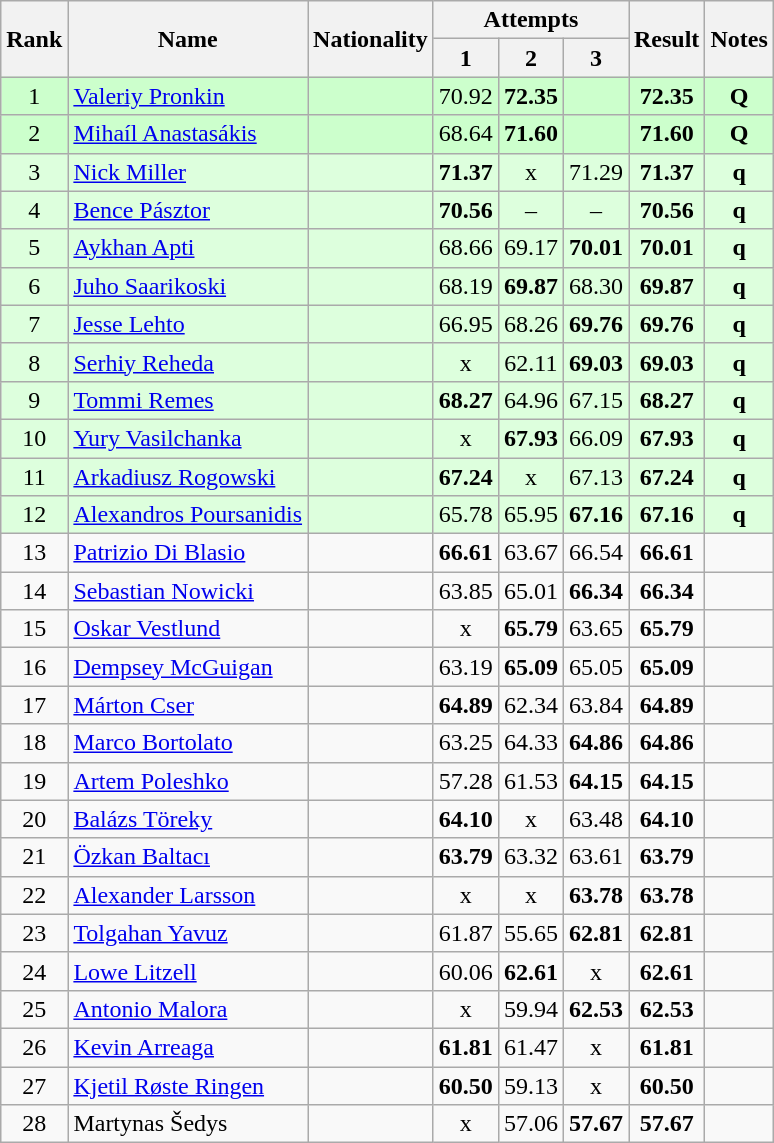<table class="wikitable sortable" style="text-align:center">
<tr>
<th rowspan=2>Rank</th>
<th rowspan=2>Name</th>
<th rowspan=2>Nationality</th>
<th colspan=3>Attempts</th>
<th rowspan=2>Result</th>
<th rowspan=2>Notes</th>
</tr>
<tr>
<th>1</th>
<th>2</th>
<th>3</th>
</tr>
<tr bgcolor=ccffcc>
<td>1</td>
<td align=left><a href='#'>Valeriy Pronkin</a></td>
<td align=left></td>
<td>70.92</td>
<td><strong>72.35</strong></td>
<td></td>
<td><strong>72.35</strong></td>
<td><strong>Q</strong></td>
</tr>
<tr bgcolor=ccffcc>
<td>2</td>
<td align=left><a href='#'>Mihaíl Anastasákis</a></td>
<td align=left></td>
<td>68.64</td>
<td><strong>71.60</strong></td>
<td></td>
<td><strong>71.60</strong></td>
<td><strong>Q</strong></td>
</tr>
<tr bgcolor=ddffdd>
<td>3</td>
<td align=left><a href='#'>Nick Miller</a></td>
<td align=left></td>
<td><strong>71.37</strong></td>
<td>x</td>
<td>71.29</td>
<td><strong>71.37</strong></td>
<td><strong>q</strong></td>
</tr>
<tr bgcolor=ddffdd>
<td>4</td>
<td align=left><a href='#'>Bence Pásztor</a></td>
<td align=left></td>
<td><strong>70.56</strong></td>
<td>–</td>
<td>–</td>
<td><strong>70.56</strong></td>
<td><strong>q</strong></td>
</tr>
<tr bgcolor=ddffdd>
<td>5</td>
<td align=left><a href='#'>Aykhan Apti</a></td>
<td align=left></td>
<td>68.66</td>
<td>69.17</td>
<td><strong>70.01</strong></td>
<td><strong>70.01</strong></td>
<td><strong>q</strong></td>
</tr>
<tr bgcolor=ddffdd>
<td>6</td>
<td align=left><a href='#'>Juho Saarikoski</a></td>
<td align=left></td>
<td>68.19</td>
<td><strong>69.87</strong></td>
<td>68.30</td>
<td><strong>69.87</strong></td>
<td><strong>q</strong></td>
</tr>
<tr bgcolor=ddffdd>
<td>7</td>
<td align=left><a href='#'>Jesse Lehto</a></td>
<td align=left></td>
<td>66.95</td>
<td>68.26</td>
<td><strong>69.76</strong></td>
<td><strong>69.76</strong></td>
<td><strong>q</strong></td>
</tr>
<tr bgcolor=ddffdd>
<td>8</td>
<td align=left><a href='#'>Serhiy Reheda</a></td>
<td align=left></td>
<td>x</td>
<td>62.11</td>
<td><strong>69.03</strong></td>
<td><strong>69.03</strong></td>
<td><strong>q</strong></td>
</tr>
<tr bgcolor=ddffdd>
<td>9</td>
<td align=left><a href='#'>Tommi Remes</a></td>
<td align=left></td>
<td><strong>68.27</strong></td>
<td>64.96</td>
<td>67.15</td>
<td><strong>68.27</strong></td>
<td><strong>q</strong></td>
</tr>
<tr bgcolor=ddffdd>
<td>10</td>
<td align=left><a href='#'>Yury Vasilchanka</a></td>
<td align=left></td>
<td>x</td>
<td><strong>67.93</strong></td>
<td>66.09</td>
<td><strong>67.93</strong></td>
<td><strong>q</strong></td>
</tr>
<tr bgcolor=ddffdd>
<td>11</td>
<td align=left><a href='#'>Arkadiusz Rogowski</a></td>
<td align=left></td>
<td><strong>67.24</strong></td>
<td>x</td>
<td>67.13</td>
<td><strong>67.24</strong></td>
<td><strong>q</strong></td>
</tr>
<tr bgcolor=ddffdd>
<td>12</td>
<td align=left><a href='#'>Alexandros Poursanidis</a></td>
<td align=left></td>
<td>65.78</td>
<td>65.95</td>
<td><strong>67.16</strong></td>
<td><strong>67.16</strong></td>
<td><strong>q</strong></td>
</tr>
<tr>
<td>13</td>
<td align=left><a href='#'>Patrizio Di Blasio</a></td>
<td align=left></td>
<td><strong>66.61</strong></td>
<td>63.67</td>
<td>66.54</td>
<td><strong>66.61</strong></td>
<td></td>
</tr>
<tr>
<td>14</td>
<td align=left><a href='#'>Sebastian Nowicki</a></td>
<td align=left></td>
<td>63.85</td>
<td>65.01</td>
<td><strong>66.34</strong></td>
<td><strong>66.34</strong></td>
<td></td>
</tr>
<tr>
<td>15</td>
<td align=left><a href='#'>Oskar Vestlund</a></td>
<td align=left></td>
<td>x</td>
<td><strong>65.79</strong></td>
<td>63.65</td>
<td><strong>65.79</strong></td>
<td></td>
</tr>
<tr>
<td>16</td>
<td align=left><a href='#'>Dempsey McGuigan</a></td>
<td align=left></td>
<td>63.19</td>
<td><strong>65.09</strong></td>
<td>65.05</td>
<td><strong>65.09</strong></td>
<td></td>
</tr>
<tr>
<td>17</td>
<td align=left><a href='#'>Márton Cser</a></td>
<td align=left></td>
<td><strong>64.89</strong></td>
<td>62.34</td>
<td>63.84</td>
<td><strong>64.89</strong></td>
<td></td>
</tr>
<tr>
<td>18</td>
<td align=left><a href='#'>Marco Bortolato</a></td>
<td align=left></td>
<td>63.25</td>
<td>64.33</td>
<td><strong>64.86</strong></td>
<td><strong>64.86</strong></td>
<td></td>
</tr>
<tr>
<td>19</td>
<td align=left><a href='#'>Artem Poleshko</a></td>
<td align=left></td>
<td>57.28</td>
<td>61.53</td>
<td><strong>64.15</strong></td>
<td><strong>64.15</strong></td>
<td></td>
</tr>
<tr>
<td>20</td>
<td align=left><a href='#'>Balázs Töreky</a></td>
<td align=left></td>
<td><strong>64.10</strong></td>
<td>x</td>
<td>63.48</td>
<td><strong>64.10</strong></td>
<td></td>
</tr>
<tr>
<td>21</td>
<td align=left><a href='#'>Özkan Baltacı</a></td>
<td align=left></td>
<td><strong>63.79</strong></td>
<td>63.32</td>
<td>63.61</td>
<td><strong>63.79</strong></td>
<td></td>
</tr>
<tr>
<td>22</td>
<td align=left><a href='#'>Alexander Larsson</a></td>
<td align=left></td>
<td>x</td>
<td>x</td>
<td><strong>63.78</strong></td>
<td><strong>63.78</strong></td>
<td></td>
</tr>
<tr>
<td>23</td>
<td align=left><a href='#'>Tolgahan Yavuz</a></td>
<td align=left></td>
<td>61.87</td>
<td>55.65</td>
<td><strong>62.81</strong></td>
<td><strong>62.81</strong></td>
<td></td>
</tr>
<tr>
<td>24</td>
<td align=left><a href='#'>Lowe Litzell</a></td>
<td align=left></td>
<td>60.06</td>
<td><strong>62.61</strong></td>
<td>x</td>
<td><strong>62.61</strong></td>
<td></td>
</tr>
<tr>
<td>25</td>
<td align=left><a href='#'>Antonio Malora</a></td>
<td align=left></td>
<td>x</td>
<td>59.94</td>
<td><strong>62.53</strong></td>
<td><strong>62.53</strong></td>
<td></td>
</tr>
<tr>
<td>26</td>
<td align=left><a href='#'>Kevin Arreaga</a></td>
<td align=left></td>
<td><strong>61.81</strong></td>
<td>61.47</td>
<td>x</td>
<td><strong>61.81</strong></td>
<td></td>
</tr>
<tr>
<td>27</td>
<td align=left><a href='#'>Kjetil Røste Ringen</a></td>
<td align=left></td>
<td><strong>60.50</strong></td>
<td>59.13</td>
<td>x</td>
<td><strong>60.50</strong></td>
<td></td>
</tr>
<tr>
<td>28</td>
<td align=left>Martynas Šedys</td>
<td align=left></td>
<td>x</td>
<td>57.06</td>
<td><strong>57.67</strong></td>
<td><strong>57.67</strong></td>
<td></td>
</tr>
</table>
